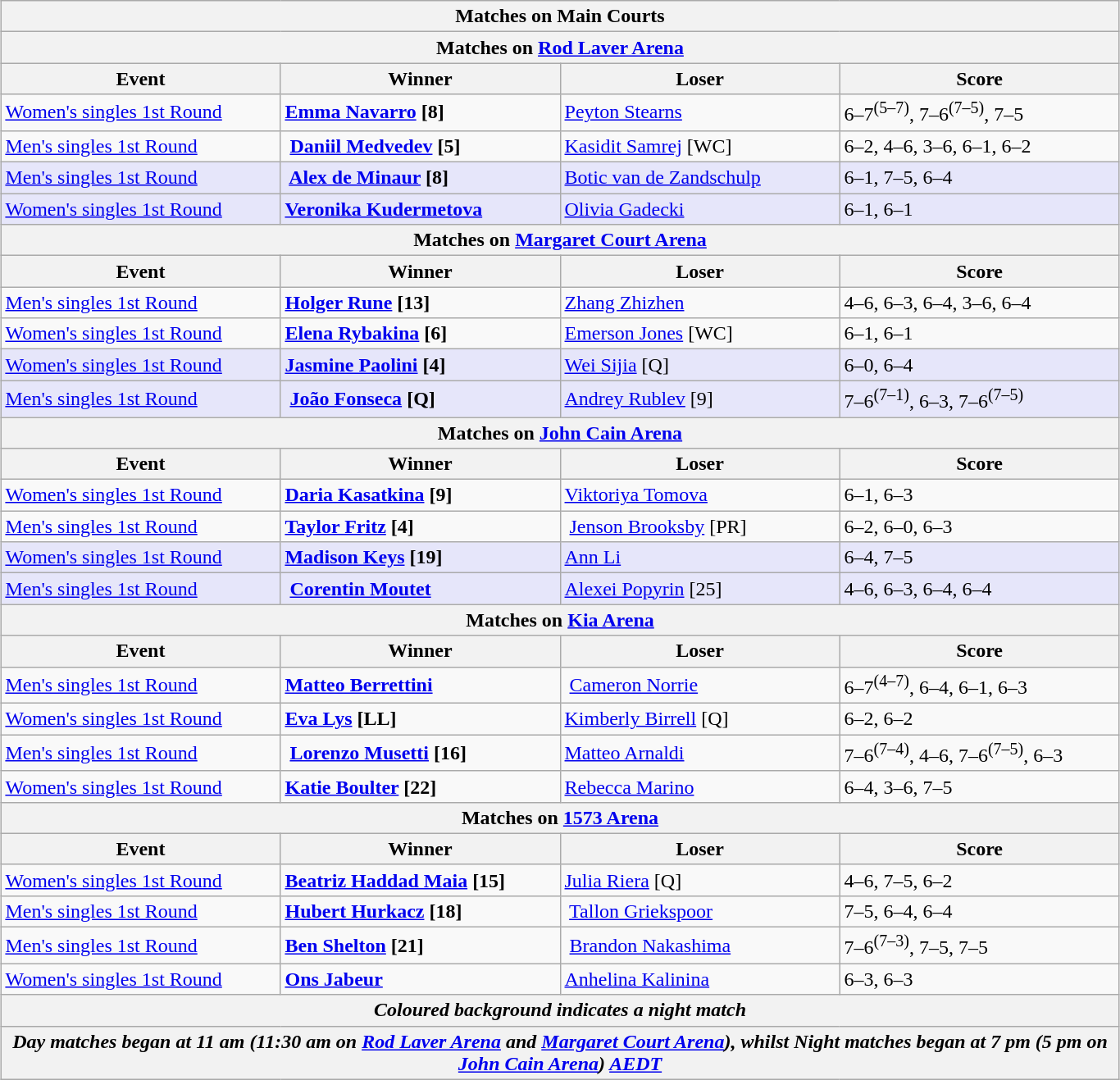<table class="wikitable collapsible uncollapsed" style="margin:auto;">
<tr>
<th colspan=4><strong>Matches on Main Courts</strong></th>
</tr>
<tr>
<th colspan=4><strong>Matches on <a href='#'>Rod Laver Arena</a></strong></th>
</tr>
<tr>
<th style="width:220px;">Event</th>
<th style="width:220px;">Winner</th>
<th style="width:220px;">Loser</th>
<th style="width:220px;">Score</th>
</tr>
<tr>
<td><a href='#'>Women's singles 1st Round</a></td>
<td><strong> <a href='#'>Emma Navarro</a> [8]</strong></td>
<td> <a href='#'>Peyton Stearns</a></td>
<td>6–7<sup>(5–7)</sup>, 7–6<sup>(7–5)</sup>, 7–5</td>
</tr>
<tr>
<td><a href='#'>Men's singles 1st Round</a></td>
<td><strong> <a href='#'>Daniil Medvedev</a> [5]</strong></td>
<td> <a href='#'>Kasidit Samrej</a> [WC]</td>
<td>6–2, 4–6, 3–6, 6–1, 6–2</td>
</tr>
<tr bgcolor=lavender>
<td><a href='#'>Men's singles 1st Round</a></td>
<td><strong> <a href='#'>Alex de Minaur</a> [8]</strong></td>
<td> <a href='#'>Botic van de Zandschulp</a></td>
<td>6–1, 7–5, 6–4</td>
</tr>
<tr bgcolor=lavender>
<td><a href='#'>Women's singles 1st Round</a></td>
<td><strong> <a href='#'>Veronika Kudermetova</a></strong></td>
<td> <a href='#'>Olivia Gadecki</a></td>
<td>6–1, 6–1</td>
</tr>
<tr>
<th colspan=4><strong>Matches on <a href='#'>Margaret Court Arena</a></strong></th>
</tr>
<tr>
<th style="width:220px;">Event</th>
<th style="width:220px;">Winner</th>
<th style="width:220px;">Loser</th>
<th style="width:220px;">Score</th>
</tr>
<tr>
<td><a href='#'>Men's singles 1st Round</a></td>
<td><strong> <a href='#'>Holger Rune</a> [13]</strong></td>
<td> <a href='#'>Zhang Zhizhen</a></td>
<td>4–6, 6–3, 6–4, 3–6, 6–4</td>
</tr>
<tr>
<td><a href='#'>Women's singles 1st Round</a></td>
<td><strong> <a href='#'>Elena Rybakina</a> [6]</strong></td>
<td> <a href='#'>Emerson Jones</a> [WC]</td>
<td>6–1, 6–1</td>
</tr>
<tr bgcolor=lavender>
<td><a href='#'>Women's singles 1st Round</a></td>
<td><strong> <a href='#'>Jasmine Paolini</a> [4]</strong></td>
<td> <a href='#'>Wei Sijia</a> [Q]</td>
<td>6–0, 6–4</td>
</tr>
<tr bgcolor=lavender>
<td><a href='#'>Men's singles 1st Round</a></td>
<td><strong> <a href='#'>João Fonseca</a> [Q]</strong></td>
<td> <a href='#'>Andrey Rublev</a> [9]</td>
<td>7–6<sup>(7–1)</sup>, 6–3, 7–6<sup>(7–5)</sup></td>
</tr>
<tr>
<th colspan=4><strong>Matches on <a href='#'>John Cain Arena</a></strong></th>
</tr>
<tr>
<th style="width:220px;">Event</th>
<th style="width:220px;">Winner</th>
<th style="width:220px;">Loser</th>
<th style="width:220px;">Score</th>
</tr>
<tr>
<td><a href='#'>Women's singles 1st Round</a></td>
<td><strong> <a href='#'>Daria Kasatkina</a> [9]</strong></td>
<td> <a href='#'>Viktoriya Tomova</a></td>
<td>6–1, 6–3</td>
</tr>
<tr>
<td><a href='#'>Men's singles 1st Round</a></td>
<td><strong> <a href='#'>Taylor Fritz</a> [4]</strong></td>
<td> <a href='#'>Jenson Brooksby</a> [PR]</td>
<td>6–2, 6–0, 6–3</td>
</tr>
<tr bgcolor=lavender>
<td><a href='#'>Women's singles 1st Round</a></td>
<td><strong> <a href='#'>Madison Keys</a> [19]</strong></td>
<td> <a href='#'>Ann Li</a></td>
<td>6–4, 7–5</td>
</tr>
<tr bgcolor=lavender>
<td><a href='#'>Men's singles 1st Round</a></td>
<td><strong> <a href='#'>Corentin Moutet</a></strong></td>
<td> <a href='#'>Alexei Popyrin</a> [25]</td>
<td>4–6, 6–3, 6–4, 6–4</td>
</tr>
<tr>
<th colspan=4><strong>Matches on <a href='#'>Kia Arena</a></strong></th>
</tr>
<tr>
<th style="width:220px;">Event</th>
<th style="width:220px;">Winner</th>
<th style="width:220px;">Loser</th>
<th style="width:220px;">Score</th>
</tr>
<tr>
<td><a href='#'>Men's singles 1st Round</a></td>
<td><strong> <a href='#'>Matteo Berrettini</a></strong></td>
<td> <a href='#'>Cameron Norrie</a></td>
<td>6–7<sup>(4–7)</sup>, 6–4, 6–1, 6–3</td>
</tr>
<tr>
<td><a href='#'>Women's singles 1st Round</a></td>
<td><strong> <a href='#'>Eva Lys</a> [LL]</strong></td>
<td> <a href='#'>Kimberly Birrell</a> [Q]</td>
<td>6–2, 6–2</td>
</tr>
<tr>
<td><a href='#'>Men's singles 1st Round</a></td>
<td><strong> <a href='#'>Lorenzo Musetti</a> [16]</strong></td>
<td> <a href='#'>Matteo Arnaldi</a></td>
<td>7–6<sup>(7–4)</sup>, 4–6, 7–6<sup>(7–5)</sup>, 6–3</td>
</tr>
<tr>
<td><a href='#'>Women's singles 1st Round</a></td>
<td><strong> <a href='#'>Katie Boulter</a> [22]</strong></td>
<td> <a href='#'>Rebecca Marino</a></td>
<td>6–4, 3–6, 7–5</td>
</tr>
<tr>
<th colspan=4><strong>Matches on <a href='#'>1573 Arena</a></strong></th>
</tr>
<tr>
<th style="width:220px;">Event</th>
<th style="width:220px;">Winner</th>
<th style="width:220px;">Loser</th>
<th style="width:220px;">Score</th>
</tr>
<tr>
<td><a href='#'>Women's singles 1st Round</a></td>
<td><strong> <a href='#'>Beatriz Haddad Maia</a> [15]</strong></td>
<td> <a href='#'>Julia Riera</a> [Q]</td>
<td>4–6, 7–5, 6–2</td>
</tr>
<tr>
<td><a href='#'>Men's singles 1st Round</a></td>
<td><strong> <a href='#'>Hubert Hurkacz</a> [18]</strong></td>
<td> <a href='#'>Tallon Griekspoor</a></td>
<td>7–5, 6–4, 6–4</td>
</tr>
<tr>
<td><a href='#'>Men's singles 1st Round</a></td>
<td><strong> <a href='#'>Ben Shelton</a> [21]</strong></td>
<td> <a href='#'>Brandon Nakashima</a></td>
<td>7–6<sup>(7–3)</sup>, 7–5, 7–5</td>
</tr>
<tr>
<td><a href='#'>Women's singles 1st Round</a></td>
<td><strong> <a href='#'>Ons Jabeur</a></strong></td>
<td> <a href='#'>Anhelina Kalinina</a></td>
<td>6–3, 6–3</td>
</tr>
<tr>
<th colspan=4><em>Coloured background indicates a night match</em></th>
</tr>
<tr>
<th colspan=4><em>Day matches began at 11 am (11:30 am on <a href='#'>Rod Laver Arena</a> and <a href='#'>Margaret Court Arena</a>), whilst Night matches began at 7 pm (5 pm on <a href='#'>John Cain Arena</a>) <a href='#'>AEDT</a></em></th>
</tr>
</table>
